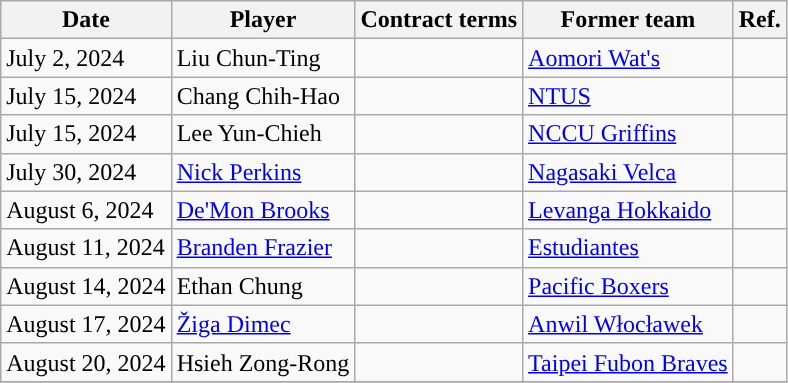<table class="wikitable">
<tr>
<th>Date</th>
<th>Player</th>
<th>Contract terms</th>
<th>Former team</th>
<th>Ref.</th>
</tr>
<tr>
<td>July 2, 2024</td>
<td>Liu Chun-Ting</td>
<td></td>
<td><a href='#'>Aomori Wat's</a></td>
<td></td>
</tr>
<tr>
<td>July 15, 2024</td>
<td>Chang Chih-Hao</td>
<td></td>
<td><a href='#'>NTUS</a></td>
<td></td>
</tr>
<tr>
<td>July 15, 2024</td>
<td>Lee Yun-Chieh</td>
<td></td>
<td><a href='#'>NCCU Griffins</a></td>
<td></td>
</tr>
<tr>
<td>July 30, 2024</td>
<td><a href='#'>Nick Perkins</a></td>
<td></td>
<td><a href='#'>Nagasaki Velca</a></td>
<td></td>
</tr>
<tr>
<td>August 6, 2024</td>
<td><a href='#'>De'Mon Brooks</a></td>
<td></td>
<td><a href='#'>Levanga Hokkaido</a></td>
<td></td>
</tr>
<tr>
<td>August 11, 2024</td>
<td><a href='#'>Branden Frazier</a></td>
<td></td>
<td><a href='#'>Estudiantes</a></td>
<td></td>
</tr>
<tr>
<td>August 14, 2024</td>
<td>Ethan Chung</td>
<td></td>
<td><a href='#'>Pacific Boxers</a></td>
<td></td>
</tr>
<tr>
<td>August 17, 2024</td>
<td><a href='#'>Žiga Dimec</a></td>
<td></td>
<td><a href='#'>Anwil Włocławek</a></td>
<td></td>
</tr>
<tr>
<td>August 20, 2024</td>
<td>Hsieh Zong-Rong</td>
<td></td>
<td><a href='#'>Taipei Fubon Braves</a></td>
<td></td>
</tr>
<tr>
</tr>
</table>
